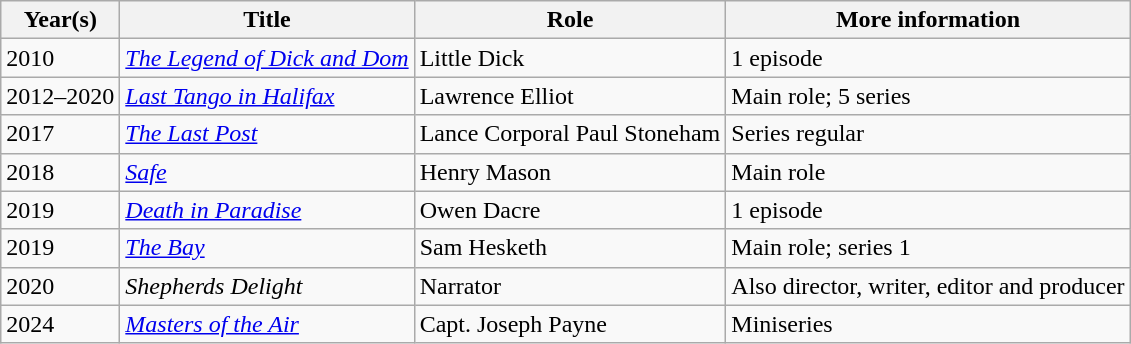<table class="wikitable sortable">
<tr>
<th>Year(s)</th>
<th>Title</th>
<th>Role</th>
<th class="unsortable">More information</th>
</tr>
<tr>
<td>2010</td>
<td><em><a href='#'>The Legend of Dick and Dom</a></em></td>
<td>Little Dick</td>
<td>1 episode</td>
</tr>
<tr>
<td>2012–2020</td>
<td><em><a href='#'>Last Tango in Halifax</a></em></td>
<td>Lawrence Elliot</td>
<td>Main role; 5 series</td>
</tr>
<tr>
<td>2017</td>
<td><em><a href='#'>The Last Post</a></em></td>
<td>Lance Corporal Paul Stoneham</td>
<td>Series regular</td>
</tr>
<tr>
<td>2018</td>
<td><em><a href='#'>Safe</a></em></td>
<td>Henry Mason</td>
<td>Main role</td>
</tr>
<tr>
<td>2019</td>
<td><em><a href='#'>Death in Paradise</a></em></td>
<td>Owen Dacre</td>
<td>1 episode</td>
</tr>
<tr>
<td>2019</td>
<td><em><a href='#'>The Bay</a></em></td>
<td>Sam Hesketh</td>
<td>Main role; series 1</td>
</tr>
<tr>
<td>2020</td>
<td><em>Shepherds Delight</em></td>
<td>Narrator</td>
<td>Also director, writer, editor and producer</td>
</tr>
<tr>
<td>2024</td>
<td><em><a href='#'>Masters of the Air</a></em></td>
<td>Capt. Joseph Payne</td>
<td>Miniseries</td>
</tr>
</table>
